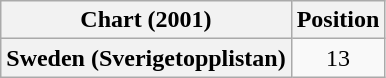<table class="wikitable plainrowheaders">
<tr>
<th>Chart (2001)</th>
<th>Position</th>
</tr>
<tr>
<th scope="row">Sweden (Sverigetopplistan)</th>
<td align="center">13</td>
</tr>
</table>
